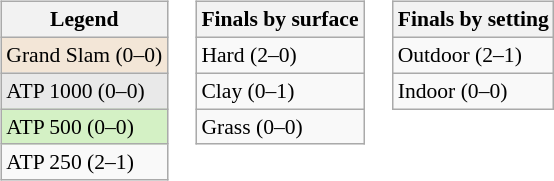<table>
<tr valign="top">
<td><br><table class="wikitable" style=font-size:90%>
<tr>
<th>Legend</th>
</tr>
<tr style="background:#f3e6d7;">
<td>Grand Slam (0–0)</td>
</tr>
<tr style="background:#e9e9e9;">
<td>ATP 1000 (0–0)</td>
</tr>
<tr style="background:#d4f1c5;">
<td>ATP 500 (0–0)</td>
</tr>
<tr>
<td>ATP 250 (2–1)</td>
</tr>
</table>
</td>
<td><br><table class="wikitable" style=font-size:90%>
<tr>
<th>Finals by surface</th>
</tr>
<tr>
<td>Hard (2–0)</td>
</tr>
<tr>
<td>Clay (0–1)</td>
</tr>
<tr>
<td>Grass (0–0)</td>
</tr>
</table>
</td>
<td><br><table class="wikitable" style=font-size:90%>
<tr>
<th>Finals by setting</th>
</tr>
<tr>
<td>Outdoor (2–1)</td>
</tr>
<tr>
<td>Indoor (0–0)</td>
</tr>
</table>
</td>
</tr>
</table>
